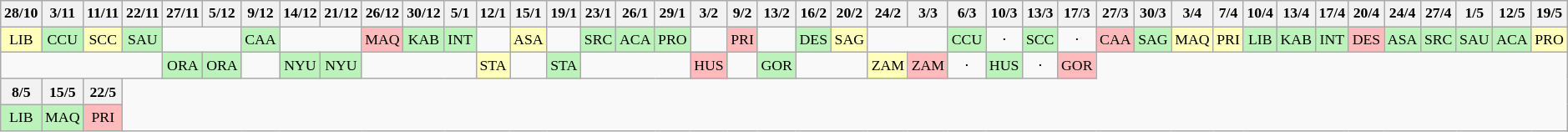<table class="wikitable" style="font-size: 74%; text-align:center;">
<tr>
<th align=center>28/10</th>
<th align=center>3/11</th>
<th align=center>11/11</th>
<th align=center>22/11</th>
<th align=center>27/11</th>
<th align=center>5/12</th>
<th align=center>9/12</th>
<th align=center>14/12</th>
<th align=center>21/12</th>
<th align=center>26/12</th>
<th align=center>30/12</th>
<th align=center>5/1</th>
<th align=center>12/1</th>
<th align=center>15/1</th>
<th align=center>19/1</th>
<th align=center>23/1</th>
<th align=center>26/1</th>
<th align=center>29/1</th>
<th align=center>3/2</th>
<th align=center>9/2</th>
<th align=center>13/2</th>
<th align=center>16/2</th>
<th align=center>20/2</th>
<th align=center>24/2</th>
<th align=center>3/3</th>
<th align=center>6/3</th>
<th align=center>10/3</th>
<th align=center>13/3</th>
<th align=center>17/3</th>
<th align=center>27/3</th>
<th align=center>30/3</th>
<th align=center>3/4</th>
<th align=center>7/4</th>
<th align=center>10/4</th>
<th align=center>13/4</th>
<th align=center>17/4</th>
<th align=center>20/4</th>
<th align=center>24/4</th>
<th align=center>27/4</th>
<th align=center>1/5</th>
<th align=center>12/5</th>
<th align=center>19/5</th>
</tr>
<tr align=center>
<td bgcolor=#ffffbb>LIB</td>
<td bgcolor=#bbf3bb>CCU</td>
<td bgcolor=#ffffbb>SCC</td>
<td bgcolor=#bbf3bb>SAU</td>
<td colspan=2></td>
<td bgcolor=#bbf3bb>CAA</td>
<td colspan=2></td>
<td bgcolor=#ffbbbb>MAQ</td>
<td bgcolor=#bbf3bb>KAB</td>
<td bgcolor=#bbf3bb>INT</td>
<td></td>
<td bgcolor=#ffffbb>ASA</td>
<td></td>
<td bgcolor=#bbf3bb>SRC</td>
<td bgcolor=#bbf3bb>ACA</td>
<td bgcolor=#bbf3bb>PRO</td>
<td></td>
<td bgcolor=#ffbbbb>PRI</td>
<td></td>
<td bgcolor=#bbf3bb>DES</td>
<td bgcolor=#ffffbb>SAG</td>
<td colspan=2></td>
<td bgcolor=#bbf3bb>CCU</td>
<td>⋅</td>
<td bgcolor=#bbf3bb>SCC</td>
<td>⋅</td>
<td bgcolor=#ffbbbb>CAA</td>
<td bgcolor=#bbf3bb>SAG</td>
<td bgcolor=#ffffbb>MAQ</td>
<td bgcolor=#ffffbb>PRI</td>
<td bgcolor=#bbf3bb>LIB</td>
<td bgcolor=#bbf3bb>KAB</td>
<td bgcolor=#bbf3bb>INT</td>
<td bgcolor=#ffbbbb>DES</td>
<td bgcolor=#bbf3bb>ASA</td>
<td bgcolor=#bbf3bb>SRC</td>
<td bgcolor=#bbf3bb>SAU</td>
<td bgcolor=#bbf3bb>ACA</td>
<td bgcolor=#ffffbb>PRO</td>
</tr>
<tr align=center>
<td colspan=4></td>
<td bgcolor=#bbf3bb>ORA</td>
<td bgcolor=#bbf3bb>ORA</td>
<td></td>
<td bgcolor=#bbf3bb>NYU</td>
<td bgcolor=#bbf3bb>NYU</td>
<td colspan=3></td>
<td bgcolor=#ffffbb>STA</td>
<td></td>
<td bgcolor=#bbf3bb>STA</td>
<td colspan=3></td>
<td bgcolor=#ffbbbb>HUS</td>
<td></td>
<td bgcolor=#bbf3bb>GOR</td>
<td colspan=2></td>
<td bgcolor=#ffffbb>ZAM</td>
<td bgcolor=#ffbbbb>ZAM</td>
<td>⋅</td>
<td bgcolor=#bbf3bb>HUS</td>
<td>⋅</td>
<td bgcolor=#ffbbbb>GOR</td>
</tr>
<tr>
<th align=center>8/5</th>
<th align=center>15/5</th>
<th align=center>22/5</th>
</tr>
<tr align=center>
<td bgcolor=#bbf3bb>LIB</td>
<td bgcolor=#bbf3bb>MAQ</td>
<td bgcolor=#ffbbbb>PRI</td>
</tr>
</table>
